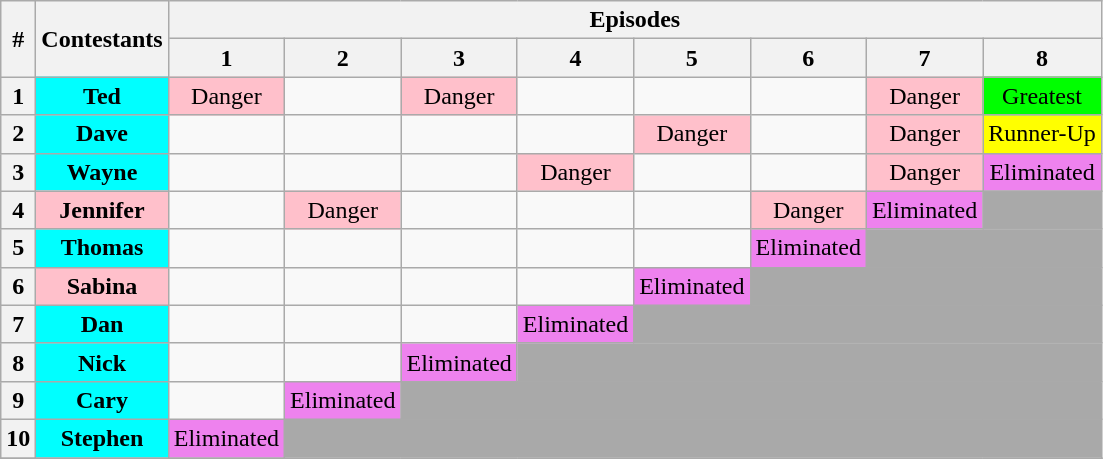<table class="wikitable" style="text-align:center">
<tr>
<th rowspan=2>#</th>
<th rowspan=2>Contestants</th>
<th colspan=8>Episodes</th>
</tr>
<tr>
<th>1</th>
<th>2</th>
<th>3</th>
<th>4</th>
<th>5</th>
<th>6</th>
<th>7</th>
<th>8</th>
</tr>
<tr>
<th>1</th>
<td bgcolor="cyan"><strong>Ted</strong></td>
<td bgcolor="pink">Danger</td>
<td></td>
<td bgcolor="pink">Danger</td>
<td></td>
<td></td>
<td></td>
<td bgcolor="pink">Danger</td>
<td bgcolor="lime">Greatest</td>
</tr>
<tr>
<th>2</th>
<td bgcolor="cyan"><strong>Dave</strong></td>
<td></td>
<td></td>
<td></td>
<td></td>
<td bgcolor="pink">Danger</td>
<td></td>
<td bgcolor="pink">Danger</td>
<td bgcolor="yellow">Runner-Up</td>
</tr>
<tr>
<th>3</th>
<td bgcolor="cyan"><strong>Wayne</strong></td>
<td></td>
<td></td>
<td></td>
<td bgcolor="pink">Danger</td>
<td></td>
<td></td>
<td bgcolor="pink">Danger</td>
<td bgcolor="violet">Eliminated</td>
</tr>
<tr>
<th>4</th>
<td bgcolor="pink"><strong>Jennifer</strong></td>
<td></td>
<td bgcolor="pink">Danger</td>
<td></td>
<td></td>
<td></td>
<td bgcolor="pink">Danger</td>
<td bgcolor="violet">Eliminated</td>
<td bgcolor="darkgrey" colspan=12></td>
</tr>
<tr>
<th>5</th>
<td bgcolor="cyan"><strong>Thomas</strong></td>
<td></td>
<td></td>
<td></td>
<td></td>
<td></td>
<td bgcolor="violet">Eliminated</td>
<td bgcolor="darkgrey" colspan=12></td>
</tr>
<tr>
<th>6</th>
<td bgcolor="pink"><strong>Sabina</strong></td>
<td></td>
<td></td>
<td></td>
<td></td>
<td bgcolor="violet">Eliminated</td>
<td bgcolor="darkgrey" colspan=12></td>
</tr>
<tr>
<th>7</th>
<td bgcolor="cyan"><strong>Dan</strong></td>
<td></td>
<td></td>
<td></td>
<td bgcolor="violet">Eliminated</td>
<td bgcolor="darkgrey" colspan=12></td>
</tr>
<tr>
<th>8</th>
<td bgcolor="cyan"><strong>Nick</strong></td>
<td></td>
<td></td>
<td bgcolor="violet">Eliminated</td>
<td bgcolor="darkgrey" colspan=12></td>
</tr>
<tr>
<th>9</th>
<td bgcolor="cyan"><strong>Cary</strong></td>
<td></td>
<td bgcolor="violet">Eliminated</td>
<td bgcolor="darkgrey" colspan=12></td>
</tr>
<tr>
<th>10</th>
<td bgcolor="cyan"><strong>Stephen</strong></td>
<td bgcolor="violet">Eliminated</td>
<td bgcolor="darkgrey" colspan=12></td>
</tr>
<tr>
</tr>
</table>
